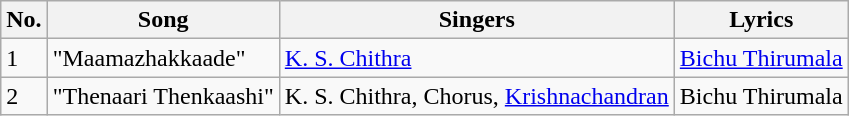<table class="wikitable">
<tr>
<th>No.</th>
<th>Song</th>
<th>Singers</th>
<th>Lyrics</th>
</tr>
<tr>
<td>1</td>
<td>"Maamazhakkaade"</td>
<td><a href='#'>K. S. Chithra</a></td>
<td><a href='#'>Bichu Thirumala</a></td>
</tr>
<tr>
<td>2</td>
<td>"Thenaari Thenkaashi"</td>
<td>K. S. Chithra, Chorus, <a href='#'>Krishnachandran</a></td>
<td>Bichu Thirumala</td>
</tr>
</table>
